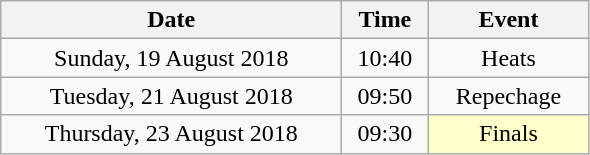<table class = "wikitable" style="text-align:center;">
<tr>
<th width=220>Date</th>
<th width=50>Time</th>
<th width=100>Event</th>
</tr>
<tr>
<td>Sunday, 19 August 2018</td>
<td>10:40</td>
<td>Heats</td>
</tr>
<tr>
<td>Tuesday, 21 August 2018</td>
<td>09:50</td>
<td>Repechage</td>
</tr>
<tr>
<td>Thursday, 23 August 2018</td>
<td>09:30</td>
<td bgcolor=ffffcc>Finals</td>
</tr>
</table>
